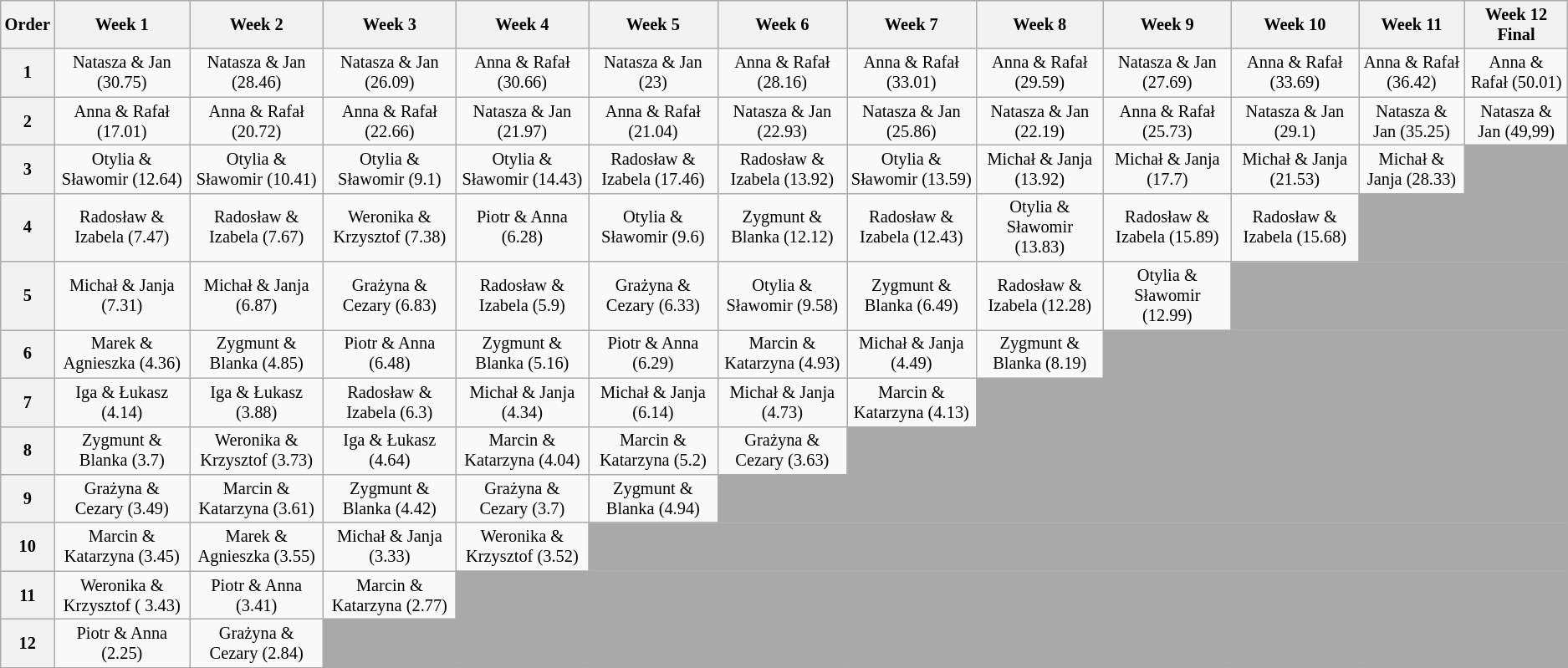<table class="wikitable" style="font-size:85%; text-align:center">
<tr>
<th>Order</th>
<th>Week 1</th>
<th>Week 2</th>
<th>Week 3</th>
<th>Week 4</th>
<th>Week 5</th>
<th>Week 6</th>
<th>Week 7</th>
<th>Week 8</th>
<th>Week 9</th>
<th>Week 10</th>
<th>Week 11</th>
<th>Week 12<br>Final</th>
</tr>
<tr>
<th>1</th>
<td>Natasza & Jan (30.75)</td>
<td>Natasza & Jan (28.46)</td>
<td>Natasza & Jan (26.09)</td>
<td>Anna & Rafał (30.66)</td>
<td>Natasza & Jan (23)</td>
<td>Anna & Rafał (28.16)</td>
<td>Anna & Rafał (33.01)</td>
<td>Anna & Rafał (29.59)</td>
<td>Natasza & Jan (27.69)</td>
<td>Anna & Rafał (33.69)</td>
<td>Anna & Rafał (36.42)</td>
<td>Anna & Rafał (50.01)</td>
</tr>
<tr>
<th>2</th>
<td>Anna & Rafał (17.01)</td>
<td>Anna & Rafał (20.72)</td>
<td>Anna & Rafał (22.66)</td>
<td>Natasza & Jan (21.97)</td>
<td>Anna & Rafał (21.04)</td>
<td>Natasza & Jan (22.93)</td>
<td>Natasza & Jan (25.86)</td>
<td>Natasza & Jan (22.19)</td>
<td>Anna & Rafał (25.73)</td>
<td>Natasza & Jan (29.1)</td>
<td>Natasza & Jan (35.25)</td>
<td>Natasza & Jan (49,99)</td>
</tr>
<tr>
<th>3</th>
<td>Otylia & Sławomir (12.64)</td>
<td>Otylia & Sławomir (10.41)</td>
<td>Otylia & Sławomir (9.1)</td>
<td>Otylia & Sławomir (14.43)</td>
<td>Radosław & Izabela (17.46)</td>
<td>Radosław & Izabela (13.92)</td>
<td>Otylia & Sławomir (13.59)</td>
<td>Michał & Janja (13.92)</td>
<td>Michał & Janja (17.7)</td>
<td>Michał & Janja (21.53)</td>
<td>Michał & Janja (28.33)</td>
<td style="background:darkgray" colspan=4></td>
</tr>
<tr>
<th>4</th>
<td>Radosław & Izabela (7.47)</td>
<td>Radosław & Izabela (7.67)</td>
<td>Weronika & Krzysztof (7.38)</td>
<td>Piotr & Anna (6.28)</td>
<td>Otylia & Sławomir (9.6)</td>
<td>Zygmunt & Blanka (12.12)</td>
<td>Radosław & Izabela (12.43)</td>
<td>Otylia & Sławomir (13.83)</td>
<td>Radosław & Izabela (15.89)</td>
<td>Radosław & Izabela (15.68)</td>
<td style="background:darkgray" colspan=5></td>
</tr>
<tr>
<th>5</th>
<td>Michał & Janja (7.31)</td>
<td>Michał & Janja (6.87)</td>
<td>Grażyna & Cezary (6.83)</td>
<td>Radosław & Izabela (5.9)</td>
<td>Grażyna & Cezary (6.33)</td>
<td>Otylia & Sławomir (9.58)</td>
<td>Zygmunt & Blanka (6.49)</td>
<td>Radosław & Izabela (12.28)</td>
<td>Otylia & Sławomir (12.99)</td>
<td style="background:darkgray" colspan="6"></td>
</tr>
<tr>
<th>6</th>
<td>Marek & Agnieszka (4.36)</td>
<td>Zygmunt & Blanka (4.85)</td>
<td>Piotr & Anna (6.48)</td>
<td>Zygmunt & Blanka (5.16)</td>
<td>Piotr & Anna (6.29)</td>
<td>Marcin & Katarzyna (4.93)</td>
<td>Michał & Janja (4.49)</td>
<td>Zygmunt & Blanka (8.19)</td>
<td style="background:darkgray" colspan="7"></td>
</tr>
<tr>
<th>7</th>
<td>Iga & Łukasz (4.14)</td>
<td>Iga & Łukasz (3.88)</td>
<td>Radosław & Izabela (6.3)</td>
<td>Michał & Janja (4.34)</td>
<td>Michał & Janja (6.14)</td>
<td>Michał & Janja (4.73)</td>
<td>Marcin & Katarzyna (4.13)</td>
<td style="background:darkgray" colspan="8"></td>
</tr>
<tr>
<th>8</th>
<td>Zygmunt & Blanka (3.7)</td>
<td>Weronika & Krzysztof (3.73)</td>
<td>Iga & Łukasz (4.64)</td>
<td>Marcin & Katarzyna (4.04)</td>
<td>Marcin & Katarzyna (5.2)</td>
<td>Grażyna & Cezary (3.63)</td>
<td style="background:darkgray" colspan="9"></td>
</tr>
<tr>
<th>9</th>
<td>Grażyna & Cezary (3.49)</td>
<td>Marcin & Katarzyna (3.61)</td>
<td>Zygmunt & Blanka (4.42)</td>
<td>Grażyna & Cezary (3.7)</td>
<td>Zygmunt & Blanka (4.94)</td>
<td style="background:darkgray" colspan="10"></td>
</tr>
<tr>
<th>10</th>
<td>Marcin & Katarzyna (3.45)</td>
<td>Marek & Agnieszka (3.55)</td>
<td>Michał & Janja (3.33)</td>
<td>Weronika & Krzysztof (3.52)</td>
<td style="background:darkgray" colspan="11"></td>
</tr>
<tr>
<th>11</th>
<td>Weronika & Krzysztof ( 3.43)</td>
<td>Piotr & Anna (3.41)</td>
<td>Marcin & Katarzyna (2.77)</td>
<td style="background:darkgray" colspan="12"></td>
</tr>
<tr>
<th>12</th>
<td>Piotr & Anna (2.25)</td>
<td>Grażyna & Cezary (2.84)</td>
<td style="background:darkgray" colspan="13"></td>
</tr>
</table>
